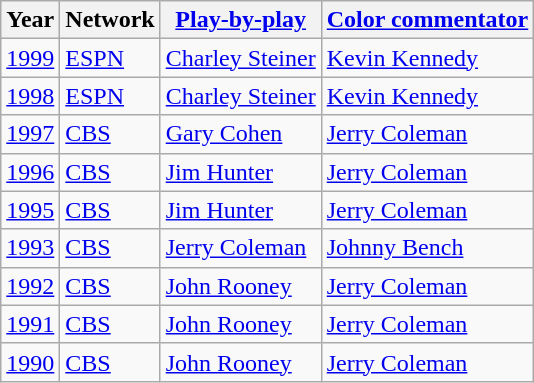<table class="wikitable">
<tr>
<th>Year</th>
<th>Network</th>
<th><a href='#'>Play-by-play</a></th>
<th><a href='#'>Color commentator</a></th>
</tr>
<tr>
<td><a href='#'>1999</a></td>
<td><a href='#'>ESPN</a></td>
<td><a href='#'>Charley Steiner</a></td>
<td><a href='#'>Kevin Kennedy</a></td>
</tr>
<tr>
<td><a href='#'>1998</a></td>
<td><a href='#'>ESPN</a></td>
<td><a href='#'>Charley Steiner</a></td>
<td><a href='#'>Kevin Kennedy</a></td>
</tr>
<tr>
<td><a href='#'>1997</a></td>
<td><a href='#'>CBS</a></td>
<td><a href='#'>Gary Cohen</a></td>
<td><a href='#'>Jerry Coleman</a></td>
</tr>
<tr>
<td><a href='#'>1996</a></td>
<td><a href='#'>CBS</a></td>
<td><a href='#'>Jim Hunter</a></td>
<td><a href='#'>Jerry Coleman</a></td>
</tr>
<tr>
<td><a href='#'>1995</a></td>
<td><a href='#'>CBS</a></td>
<td><a href='#'>Jim Hunter</a></td>
<td><a href='#'>Jerry Coleman</a></td>
</tr>
<tr>
<td><a href='#'>1993</a></td>
<td><a href='#'>CBS</a></td>
<td><a href='#'>Jerry Coleman</a></td>
<td><a href='#'>Johnny Bench</a></td>
</tr>
<tr>
<td><a href='#'>1992</a></td>
<td><a href='#'>CBS</a></td>
<td><a href='#'>John Rooney</a></td>
<td><a href='#'>Jerry Coleman</a></td>
</tr>
<tr>
<td><a href='#'>1991</a></td>
<td><a href='#'>CBS</a></td>
<td><a href='#'>John Rooney</a></td>
<td><a href='#'>Jerry Coleman</a></td>
</tr>
<tr>
<td><a href='#'>1990</a></td>
<td><a href='#'>CBS</a></td>
<td><a href='#'>John Rooney</a></td>
<td><a href='#'>Jerry Coleman</a></td>
</tr>
</table>
